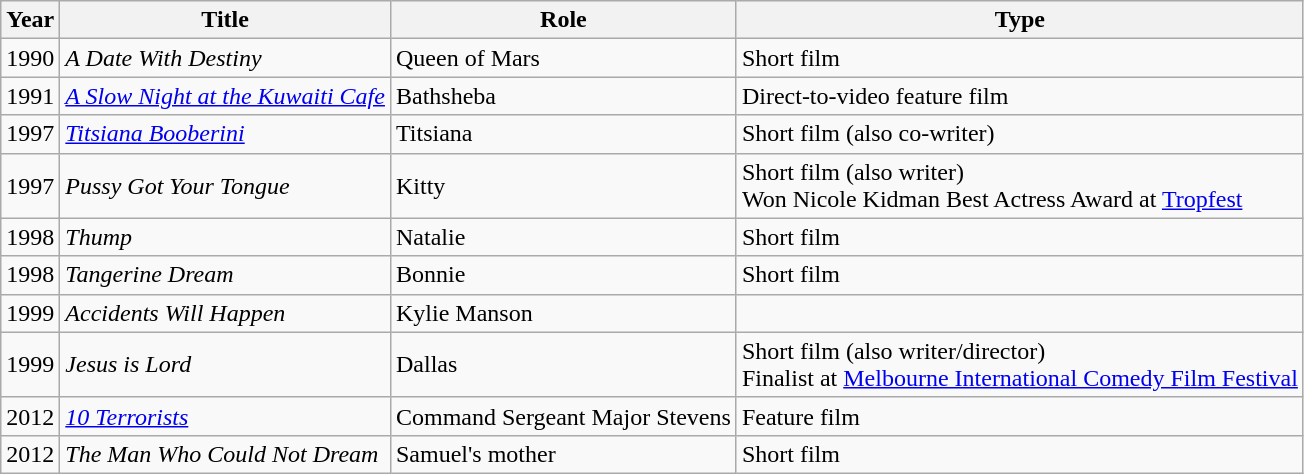<table class=wikitable>
<tr>
<th>Year</th>
<th>Title</th>
<th>Role</th>
<th>Type</th>
</tr>
<tr>
<td>1990</td>
<td><em>A Date With Destiny</em></td>
<td>Queen of Mars</td>
<td>Short film</td>
</tr>
<tr>
<td>1991</td>
<td><em><a href='#'>A Slow Night at the Kuwaiti Cafe</a></em></td>
<td>Bathsheba</td>
<td>Direct-to-video feature film</td>
</tr>
<tr>
<td>1997</td>
<td><em><a href='#'>Titsiana Booberini</a></em></td>
<td>Titsiana</td>
<td>Short film (also co-writer)</td>
</tr>
<tr>
<td>1997</td>
<td><em>Pussy Got Your Tongue</em></td>
<td>Kitty</td>
<td>Short film (also writer)<br>Won Nicole Kidman Best Actress Award at <a href='#'>Tropfest</a></td>
</tr>
<tr>
<td>1998</td>
<td><em>Thump</em></td>
<td>Natalie</td>
<td>Short film</td>
</tr>
<tr>
<td>1998</td>
<td><em>Tangerine Dream</em></td>
<td>Bonnie</td>
<td>Short film</td>
</tr>
<tr>
<td>1999</td>
<td><em>Accidents Will Happen</em></td>
<td>Kylie Manson</td>
<td></td>
</tr>
<tr>
<td>1999</td>
<td><em>Jesus is Lord</em></td>
<td>Dallas</td>
<td>Short film (also writer/director)<br>Finalist at <a href='#'>Melbourne International Comedy Film Festival</a></td>
</tr>
<tr>
<td>2012</td>
<td><em><a href='#'>10 Terrorists</a></em></td>
<td>Command Sergeant Major Stevens</td>
<td>Feature film</td>
</tr>
<tr>
<td>2012</td>
<td><em>The Man Who Could Not Dream</em></td>
<td>Samuel's mother</td>
<td>Short film</td>
</tr>
</table>
